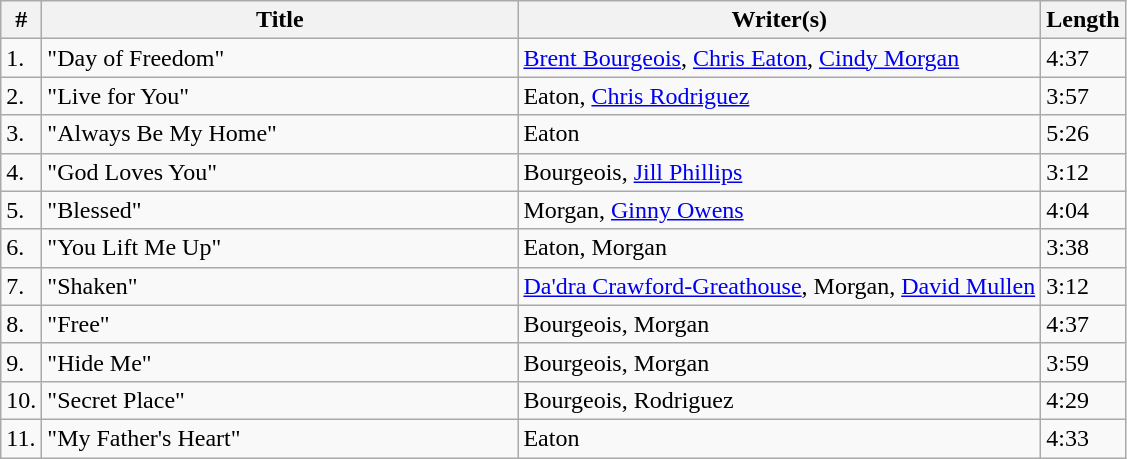<table class="wikitable" |}>
<tr ---- bgcolor="#ebf5ff">
<th>#</th>
<th width="310">Title</th>
<th>Writer(s)</th>
<th>Length</th>
</tr>
<tr>
<td>1.</td>
<td>"Day of Freedom"</td>
<td><a href='#'>Brent Bourgeois</a>, <a href='#'>Chris Eaton</a>, <a href='#'>Cindy Morgan</a></td>
<td>4:37</td>
</tr>
<tr>
<td>2.</td>
<td>"Live for You"</td>
<td>Eaton, <a href='#'>Chris Rodriguez</a></td>
<td>3:57</td>
</tr>
<tr>
<td>3.</td>
<td>"Always Be My Home"</td>
<td>Eaton</td>
<td>5:26</td>
</tr>
<tr>
<td>4.</td>
<td>"God Loves You"</td>
<td>Bourgeois, <a href='#'>Jill Phillips</a></td>
<td>3:12</td>
</tr>
<tr>
<td>5.</td>
<td>"Blessed"</td>
<td>Morgan, <a href='#'>Ginny Owens</a></td>
<td>4:04</td>
</tr>
<tr>
<td>6.</td>
<td>"You Lift Me Up"</td>
<td>Eaton, Morgan</td>
<td>3:38</td>
</tr>
<tr>
<td>7.</td>
<td>"Shaken"</td>
<td><a href='#'>Da'dra Crawford-Greathouse</a>, Morgan, <a href='#'>David Mullen</a></td>
<td>3:12</td>
</tr>
<tr>
<td>8.</td>
<td>"Free"</td>
<td>Bourgeois, Morgan</td>
<td>4:37</td>
</tr>
<tr>
<td>9.</td>
<td>"Hide Me"</td>
<td>Bourgeois, Morgan</td>
<td>3:59</td>
</tr>
<tr>
<td>10.</td>
<td>"Secret Place"</td>
<td>Bourgeois, Rodriguez</td>
<td>4:29</td>
</tr>
<tr>
<td>11.</td>
<td>"My Father's Heart"</td>
<td>Eaton</td>
<td>4:33</td>
</tr>
</table>
